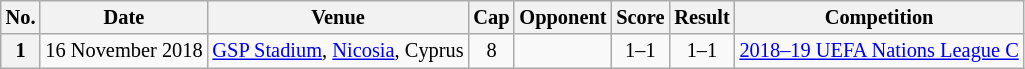<table class="wikitable plainrowheaders sortable" style="font-size:85%; text-align: left;" align=center>
<tr>
<th scope=col>No.</th>
<th scope=col data-sort-type=date>Date</th>
<th scope=col>Venue</th>
<th scope=col>Cap</th>
<th scope=col>Opponent</th>
<th scope=col>Score</th>
<th scope=col>Result</th>
<th scope=col>Competition</th>
</tr>
<tr>
<th scope=row>1</th>
<td>16 November 2018</td>
<td><a href='#'>GSP Stadium</a>, <a href='#'>Nicosia</a>, Cyprus</td>
<td align=center>8</td>
<td></td>
<td align=center>1–1</td>
<td align=center>1–1</td>
<td><a href='#'>2018–19 UEFA Nations League C</a></td>
</tr>
</table>
